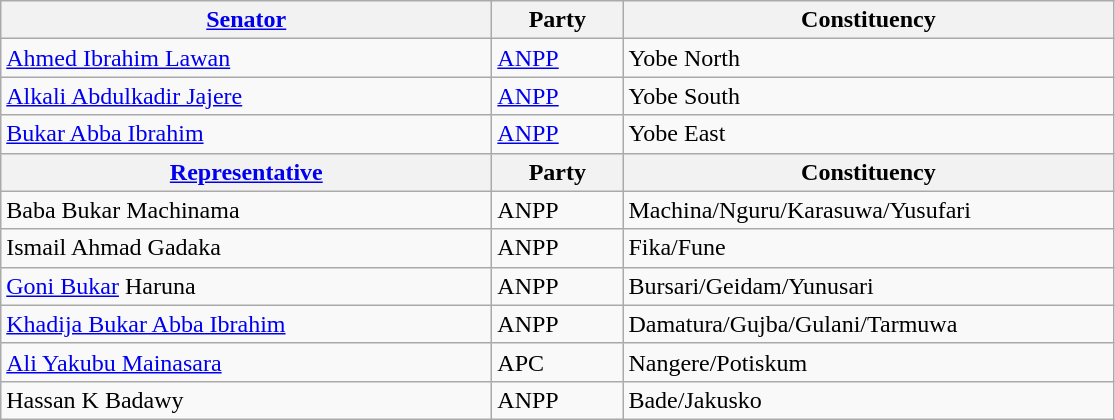<table class="wikitable">
<tr>
<th style="width:20em;"><a href='#'>Senator</a></th>
<th style="width:5em;">Party</th>
<th style="width:20em;">Constituency</th>
</tr>
<tr>
<td><a href='#'>Ahmed Ibrahim Lawan</a></td>
<td><a href='#'>ANPP</a></td>
<td>Yobe North</td>
</tr>
<tr>
<td><a href='#'>Alkali Abdulkadir Jajere</a></td>
<td><a href='#'>ANPP</a></td>
<td>Yobe South</td>
</tr>
<tr>
<td><a href='#'>Bukar Abba Ibrahim</a></td>
<td><a href='#'>ANPP</a></td>
<td>Yobe East</td>
</tr>
<tr>
<th><a href='#'>Representative</a></th>
<th>Party</th>
<th>Constituency</th>
</tr>
<tr>
<td>Baba Bukar Machinama</td>
<td>ANPP</td>
<td>Machina/Nguru/Karasuwa/Yusufari</td>
</tr>
<tr>
<td>Ismail Ahmad Gadaka</td>
<td>ANPP</td>
<td>Fika/Fune</td>
</tr>
<tr>
<td><a href='#'>Goni Bukar</a> Haruna</td>
<td>ANPP</td>
<td>Bursari/Geidam/Yunusari</td>
</tr>
<tr>
<td><a href='#'>Khadija Bukar Abba Ibrahim</a></td>
<td>ANPP</td>
<td>Damatura/Gujba/Gulani/Tarmuwa</td>
</tr>
<tr>
<td><a href='#'>Ali Yakubu Mainasara</a></td>
<td>APC</td>
<td>Nangere/Potiskum</td>
</tr>
<tr>
<td>Hassan K Badawy</td>
<td>ANPP</td>
<td>Bade/Jakusko</td>
</tr>
</table>
